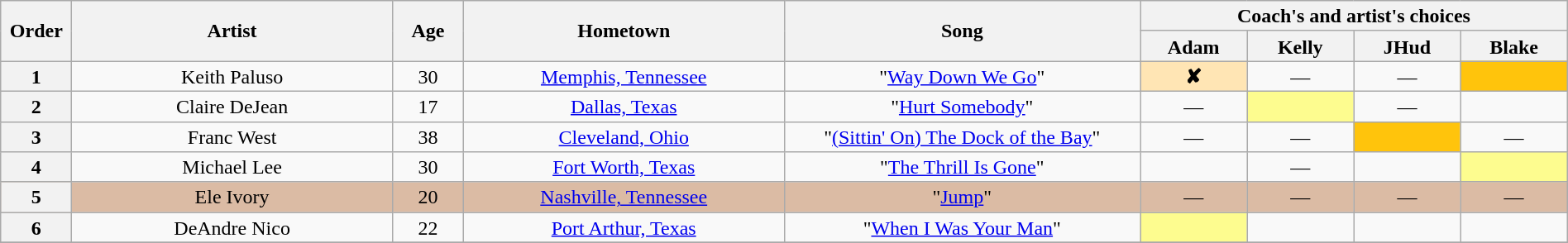<table class="wikitable" style="text-align:center; line-height:17px; width:100%;">
<tr>
<th scope="col" rowspan="2" style="width:04%;">Order</th>
<th scope="col" rowspan="2" style="width:18%;">Artist</th>
<th scope="col" rowspan="2" style="width:04%;">Age</th>
<th scope="col" rowspan="2" style="width:18%;">Hometown</th>
<th scope="col" rowspan="2" style="width:20%;">Song</th>
<th scope="col" colspan="4" style="width:24%;">Coach's and artist's choices</th>
</tr>
<tr>
<th style="width:06%;">Adam</th>
<th style="width:06%;">Kelly</th>
<th style="width:06%;">JHud</th>
<th style="width:06%;">Blake</th>
</tr>
<tr>
<th>1</th>
<td>Keith Paluso</td>
<td>30</td>
<td><a href='#'>Memphis, Tennessee</a></td>
<td>"<a href='#'>Way Down We Go</a>"</td>
<td bgcolor="#ffe5b4"><strong>✘</strong></td>
<td>—</td>
<td>—</td>
<td style="background:#FFC40C;"><strong></strong></td>
</tr>
<tr>
<th>2</th>
<td>Claire DeJean</td>
<td>17</td>
<td><a href='#'>Dallas, Texas</a></td>
<td>"<a href='#'>Hurt Somebody</a>"</td>
<td>—</td>
<td style="background:#fdfc8f;"><strong></strong></td>
<td>—</td>
<td><strong></strong></td>
</tr>
<tr>
<th>3</th>
<td>Franc West</td>
<td>38</td>
<td><a href='#'>Cleveland, Ohio</a></td>
<td>"<a href='#'>(Sittin' On) The Dock of the Bay</a>"</td>
<td>—</td>
<td>—</td>
<td style="background:#FFC40C;"><strong></strong></td>
<td>—</td>
</tr>
<tr>
<th>4</th>
<td>Michael Lee</td>
<td>30</td>
<td><a href='#'>Fort Worth, Texas</a></td>
<td>"<a href='#'>The Thrill Is Gone</a>"</td>
<td><strong></strong></td>
<td>—</td>
<td><strong></strong></td>
<td style="background:#fdfc8f;"><strong></strong></td>
</tr>
<tr style="background:#dbbba4;">
<th>5</th>
<td>Ele Ivory</td>
<td>20</td>
<td><a href='#'>Nashville, Tennessee</a></td>
<td>"<a href='#'>Jump</a>"</td>
<td>—</td>
<td>—</td>
<td>—</td>
<td>—</td>
</tr>
<tr>
<th>6</th>
<td>DeAndre Nico</td>
<td>22</td>
<td><a href='#'>Port Arthur, Texas</a></td>
<td>"<a href='#'>When I Was Your Man</a>"</td>
<td style="background:#fdfc8f;"><strong></strong></td>
<td><strong></strong></td>
<td><strong></strong></td>
<td><strong></strong></td>
</tr>
<tr>
</tr>
</table>
